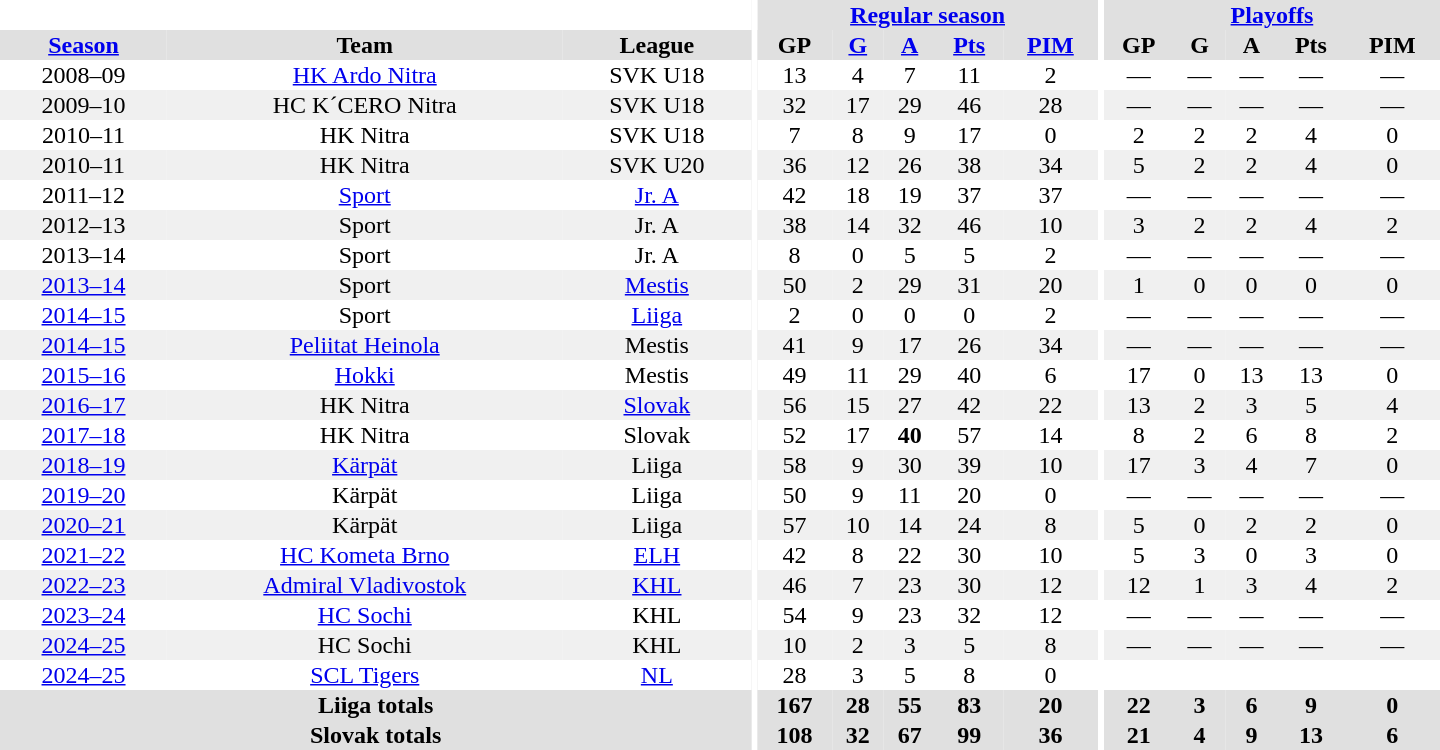<table border="0" cellpadding="1" cellspacing="0" style="text-align:center; width:60em">
<tr bgcolor="#e0e0e0">
<th colspan="3" bgcolor="#ffffff"></th>
<th rowspan="107" bgcolor="#ffffff"></th>
<th colspan="5"><a href='#'>Regular season</a></th>
<th rowspan="107" bgcolor="#ffffff"></th>
<th colspan="5"><a href='#'>Playoffs</a></th>
</tr>
<tr bgcolor="#e0e0e0">
<th><a href='#'>Season</a></th>
<th>Team</th>
<th>League</th>
<th>GP</th>
<th><a href='#'>G</a></th>
<th><a href='#'>A</a></th>
<th><a href='#'>Pts</a></th>
<th><a href='#'>PIM</a></th>
<th>GP</th>
<th>G</th>
<th>A</th>
<th>Pts</th>
<th>PIM</th>
</tr>
<tr>
<td>2008–09</td>
<td><a href='#'>HK Ardo Nitra</a></td>
<td>SVK U18</td>
<td>13</td>
<td>4</td>
<td>7</td>
<td>11</td>
<td>2</td>
<td>—</td>
<td>—</td>
<td>—</td>
<td>—</td>
<td>—</td>
</tr>
<tr bgcolor="#f0f0f0">
<td>2009–10</td>
<td>HC K´CERO Nitra</td>
<td>SVK U18</td>
<td>32</td>
<td>17</td>
<td>29</td>
<td>46</td>
<td>28</td>
<td>—</td>
<td>—</td>
<td>—</td>
<td>—</td>
<td>—</td>
</tr>
<tr>
<td>2010–11</td>
<td>HK Nitra</td>
<td>SVK U18</td>
<td>7</td>
<td>8</td>
<td>9</td>
<td>17</td>
<td>0</td>
<td>2</td>
<td>2</td>
<td>2</td>
<td>4</td>
<td>0</td>
</tr>
<tr bgcolor="#f0f0f0">
<td>2010–11</td>
<td>HK Nitra</td>
<td>SVK U20</td>
<td>36</td>
<td>12</td>
<td>26</td>
<td>38</td>
<td>34</td>
<td>5</td>
<td>2</td>
<td>2</td>
<td>4</td>
<td>0</td>
</tr>
<tr>
<td>2011–12</td>
<td><a href='#'>Sport</a></td>
<td><a href='#'>Jr. A</a></td>
<td>42</td>
<td>18</td>
<td>19</td>
<td>37</td>
<td>37</td>
<td>—</td>
<td>—</td>
<td>—</td>
<td>—</td>
<td>—</td>
</tr>
<tr bgcolor="#f0f0f0">
<td>2012–13</td>
<td>Sport</td>
<td>Jr. A</td>
<td>38</td>
<td>14</td>
<td>32</td>
<td>46</td>
<td>10</td>
<td>3</td>
<td>2</td>
<td>2</td>
<td>4</td>
<td>2</td>
</tr>
<tr>
<td>2013–14</td>
<td>Sport</td>
<td>Jr. A</td>
<td>8</td>
<td>0</td>
<td>5</td>
<td>5</td>
<td>2</td>
<td>—</td>
<td>—</td>
<td>—</td>
<td>—</td>
<td>—</td>
</tr>
<tr bgcolor="#f0f0f0">
<td><a href='#'>2013–14</a></td>
<td>Sport</td>
<td><a href='#'>Mestis</a></td>
<td>50</td>
<td>2</td>
<td>29</td>
<td>31</td>
<td>20</td>
<td>1</td>
<td>0</td>
<td>0</td>
<td>0</td>
<td>0</td>
</tr>
<tr>
<td><a href='#'>2014–15</a></td>
<td>Sport</td>
<td><a href='#'>Liiga</a></td>
<td>2</td>
<td>0</td>
<td>0</td>
<td>0</td>
<td>2</td>
<td>—</td>
<td>—</td>
<td>—</td>
<td>—</td>
<td>—</td>
</tr>
<tr bgcolor="#f0f0f0">
<td><a href='#'>2014–15</a></td>
<td><a href='#'>Peliitat Heinola</a></td>
<td>Mestis</td>
<td>41</td>
<td>9</td>
<td>17</td>
<td>26</td>
<td>34</td>
<td>—</td>
<td>—</td>
<td>—</td>
<td>—</td>
<td>—</td>
</tr>
<tr>
<td><a href='#'>2015–16</a></td>
<td><a href='#'>Hokki</a></td>
<td>Mestis</td>
<td>49</td>
<td>11</td>
<td>29</td>
<td>40</td>
<td>6</td>
<td>17</td>
<td>0</td>
<td>13</td>
<td>13</td>
<td>0</td>
</tr>
<tr bgcolor="#f0f0f0">
<td><a href='#'>2016–17</a></td>
<td>HK Nitra</td>
<td><a href='#'>Slovak</a></td>
<td>56</td>
<td>15</td>
<td>27</td>
<td>42</td>
<td>22</td>
<td>13</td>
<td>2</td>
<td>3</td>
<td>5</td>
<td>4</td>
</tr>
<tr>
<td><a href='#'>2017–18</a></td>
<td>HK Nitra</td>
<td>Slovak</td>
<td>52</td>
<td>17</td>
<td><strong>40</strong></td>
<td>57</td>
<td>14</td>
<td>8</td>
<td>2</td>
<td>6</td>
<td>8</td>
<td>2</td>
</tr>
<tr bgcolor="#f0f0f0">
<td><a href='#'>2018–19</a></td>
<td><a href='#'>Kärpät</a></td>
<td>Liiga</td>
<td>58</td>
<td>9</td>
<td>30</td>
<td>39</td>
<td>10</td>
<td>17</td>
<td>3</td>
<td>4</td>
<td>7</td>
<td>0</td>
</tr>
<tr>
<td><a href='#'>2019–20</a></td>
<td>Kärpät</td>
<td>Liiga</td>
<td>50</td>
<td>9</td>
<td>11</td>
<td>20</td>
<td>0</td>
<td>—</td>
<td>—</td>
<td>—</td>
<td>—</td>
<td>—</td>
</tr>
<tr bgcolor="#f0f0f0">
<td><a href='#'>2020–21</a></td>
<td>Kärpät</td>
<td>Liiga</td>
<td>57</td>
<td>10</td>
<td>14</td>
<td>24</td>
<td>8</td>
<td>5</td>
<td>0</td>
<td>2</td>
<td>2</td>
<td>0</td>
</tr>
<tr>
<td><a href='#'>2021–22</a></td>
<td><a href='#'>HC Kometa Brno</a></td>
<td><a href='#'>ELH</a></td>
<td>42</td>
<td>8</td>
<td>22</td>
<td>30</td>
<td>10</td>
<td>5</td>
<td>3</td>
<td>0</td>
<td>3</td>
<td>0</td>
</tr>
<tr bgcolor="#f0f0f0">
<td><a href='#'>2022–23</a></td>
<td><a href='#'>Admiral Vladivostok</a></td>
<td><a href='#'>KHL</a></td>
<td>46</td>
<td>7</td>
<td>23</td>
<td>30</td>
<td>12</td>
<td>12</td>
<td>1</td>
<td>3</td>
<td>4</td>
<td>2</td>
</tr>
<tr>
<td><a href='#'>2023–24</a></td>
<td><a href='#'>HC Sochi</a></td>
<td>KHL</td>
<td>54</td>
<td>9</td>
<td>23</td>
<td>32</td>
<td>12</td>
<td>—</td>
<td>—</td>
<td>—</td>
<td>—</td>
<td>—</td>
</tr>
<tr bgcolor="#f0f0f0">
<td><a href='#'>2024–25</a></td>
<td>HC Sochi</td>
<td>KHL</td>
<td>10</td>
<td>2</td>
<td>3</td>
<td>5</td>
<td>8</td>
<td>—</td>
<td>—</td>
<td>—</td>
<td>—</td>
<td>—</td>
</tr>
<tr>
<td><a href='#'>2024–25</a></td>
<td><a href='#'>SCL Tigers</a></td>
<td><a href='#'>NL</a></td>
<td>28</td>
<td>3</td>
<td>5</td>
<td>8</td>
<td>0</td>
<td></td>
<td></td>
<td></td>
<td></td>
<td></td>
</tr>
<tr bgcolor="#e0e0e0">
<th colspan="3">Liiga totals</th>
<th>167</th>
<th>28</th>
<th>55</th>
<th>83</th>
<th>20</th>
<th>22</th>
<th>3</th>
<th>6</th>
<th>9</th>
<th>0</th>
</tr>
<tr bgcolor="#e0e0e0">
<th colspan="3">Slovak totals</th>
<th>108</th>
<th>32</th>
<th>67</th>
<th>99</th>
<th>36</th>
<th>21</th>
<th>4</th>
<th>9</th>
<th>13</th>
<th>6</th>
</tr>
</table>
